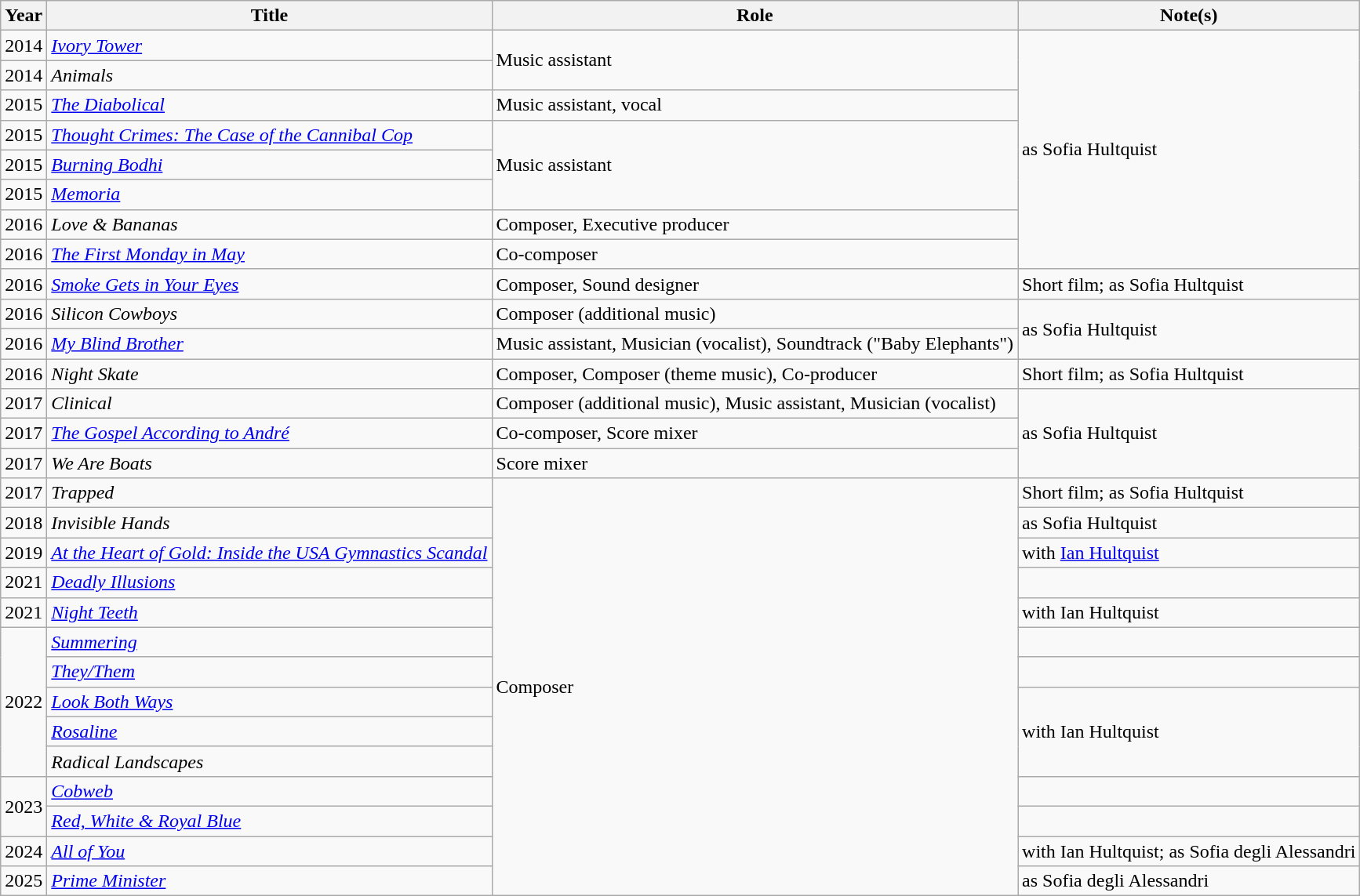<table class="wikitable">
<tr>
<th>Year</th>
<th>Title</th>
<th>Role</th>
<th>Note(s)</th>
</tr>
<tr>
<td>2014</td>
<td><em><a href='#'>Ivory Tower</a></em></td>
<td rowspan="2">Music assistant</td>
<td rowspan="8">as Sofia Hultquist</td>
</tr>
<tr>
<td>2014</td>
<td><em>Animals</em></td>
</tr>
<tr>
<td>2015</td>
<td><em><a href='#'>The Diabolical</a></em></td>
<td>Music assistant, vocal</td>
</tr>
<tr>
<td>2015</td>
<td><em><a href='#'>Thought Crimes: The Case of the Cannibal Cop</a></em></td>
<td rowspan="3">Music assistant</td>
</tr>
<tr>
<td>2015</td>
<td><em><a href='#'>Burning Bodhi</a></em></td>
</tr>
<tr>
<td>2015</td>
<td><em><a href='#'>Memoria</a></em></td>
</tr>
<tr>
<td>2016</td>
<td><em>Love & Bananas</em></td>
<td>Composer, Executive producer</td>
</tr>
<tr>
<td>2016</td>
<td><em><a href='#'>The First Monday in May</a></em></td>
<td>Co-composer</td>
</tr>
<tr>
<td>2016</td>
<td><em><a href='#'>Smoke Gets in Your Eyes</a></em></td>
<td>Composer, Sound designer</td>
<td>Short film; as Sofia Hultquist</td>
</tr>
<tr>
<td>2016</td>
<td><em>Silicon Cowboys</em></td>
<td>Composer (additional music)</td>
<td rowspan="2">as Sofia Hultquist</td>
</tr>
<tr>
<td>2016</td>
<td><em><a href='#'>My Blind Brother</a></em></td>
<td>Music assistant, Musician (vocalist), Soundtrack ("Baby Elephants")</td>
</tr>
<tr>
<td>2016</td>
<td><em>Night Skate</em></td>
<td>Composer, Composer (theme music), Co-producer</td>
<td>Short film; as Sofia Hultquist</td>
</tr>
<tr>
<td>2017</td>
<td><em>Clinical</em></td>
<td>Composer (additional music), Music assistant, Musician (vocalist)</td>
<td rowspan="3">as Sofia Hultquist</td>
</tr>
<tr>
<td>2017</td>
<td><em><a href='#'>The Gospel According to André</a></em></td>
<td>Co-composer, Score mixer</td>
</tr>
<tr>
<td>2017</td>
<td><em>We Are Boats</em></td>
<td>Score mixer</td>
</tr>
<tr>
<td>2017</td>
<td><em>Trapped</em></td>
<td rowspan="14">Composer</td>
<td>Short film; as Sofia Hultquist</td>
</tr>
<tr>
<td>2018</td>
<td><em>Invisible Hands</em></td>
<td>as Sofia Hultquist</td>
</tr>
<tr>
<td>2019</td>
<td><em><a href='#'>At the Heart of Gold: Inside the USA Gymnastics Scandal</a></em></td>
<td>with <a href='#'>Ian Hultquist</a></td>
</tr>
<tr>
<td>2021</td>
<td><em><a href='#'>Deadly Illusions</a></em></td>
<td></td>
</tr>
<tr>
<td>2021</td>
<td><em><a href='#'>Night Teeth</a></em></td>
<td>with Ian Hultquist</td>
</tr>
<tr>
<td rowspan="5">2022</td>
<td><em><a href='#'>Summering</a></em></td>
<td></td>
</tr>
<tr>
<td><a href='#'><em>They/Them</em></a></td>
<td></td>
</tr>
<tr>
<td><a href='#'><em>Look Both Ways</em></a></td>
<td rowspan="3">with Ian Hultquist</td>
</tr>
<tr>
<td><a href='#'><em>Rosaline</em></a></td>
</tr>
<tr>
<td><em>Radical Landscapes</em></td>
</tr>
<tr>
<td rowspan="2">2023</td>
<td><em><a href='#'>Cobweb</a></em></td>
<td></td>
</tr>
<tr>
<td><em><a href='#'>Red, White & Royal Blue</a></em></td>
<td></td>
</tr>
<tr>
<td>2024</td>
<td><em><a href='#'>All of You</a></em></td>
<td>with Ian Hultquist; as Sofia degli Alessandri</td>
</tr>
<tr>
<td>2025</td>
<td><em><a href='#'>Prime Minister</a></em></td>
<td>as Sofia degli Alessandri</td>
</tr>
</table>
